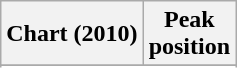<table class="wikitable sortable plainrowheaders" style="text-align:center">
<tr>
<th scope="col">Chart (2010)</th>
<th scope="col">Peak<br>position</th>
</tr>
<tr>
</tr>
<tr>
</tr>
<tr>
</tr>
</table>
